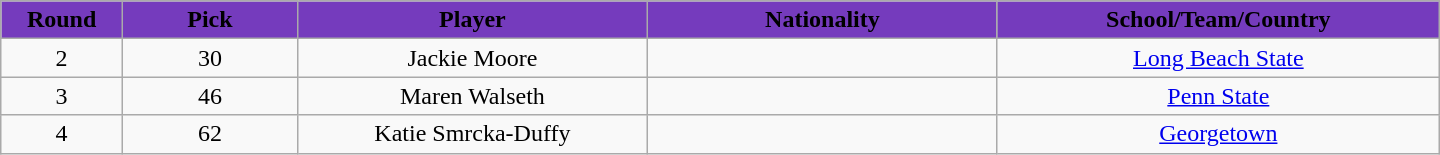<table class="wikitable" style="text-align:center; width:60em">
<tr>
<th style="background: #753BBD" width="2%"><span>Round</span></th>
<th style="background: #753BBD" width="5%"><span>Pick</span></th>
<th style="background: #753BBD" width="10%"><span>Player</span></th>
<th style="background: #753BBD" width="10%"><span>Nationality</span></th>
<th style="background: #753BBD" width="10%"><span>School/Team/Country</span></th>
</tr>
<tr>
<td>2</td>
<td>30</td>
<td>Jackie Moore</td>
<td></td>
<td><a href='#'>Long Beach State</a></td>
</tr>
<tr>
<td>3</td>
<td>46</td>
<td>Maren Walseth</td>
<td></td>
<td><a href='#'>Penn State</a></td>
</tr>
<tr>
<td>4</td>
<td>62</td>
<td>Katie Smrcka-Duffy</td>
<td></td>
<td><a href='#'>Georgetown</a></td>
</tr>
</table>
